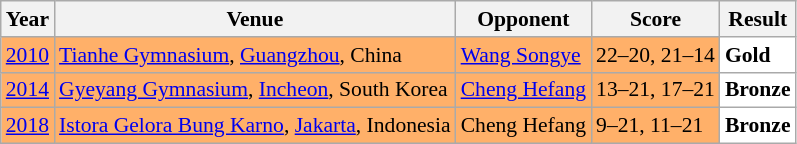<table class="sortable wikitable" style="font-size: 90%;">
<tr>
<th>Year</th>
<th>Venue</th>
<th>Opponent</th>
<th>Score</th>
<th>Result</th>
</tr>
<tr style="background:#FFB069">
<td align="center"><a href='#'>2010</a></td>
<td align="left"><a href='#'>Tianhe Gymnasium</a>, <a href='#'>Guangzhou</a>, China</td>
<td align="left"> <a href='#'>Wang Songye</a></td>
<td align="left">22–20, 21–14</td>
<td style="text-align:left; background:white"> <strong>Gold</strong></td>
</tr>
<tr style="background:#FFB069">
<td align="center"><a href='#'>2014</a></td>
<td align="left"><a href='#'>Gyeyang Gymnasium</a>, <a href='#'>Incheon</a>, South Korea</td>
<td align="left"> <a href='#'>Cheng Hefang</a></td>
<td align="left">13–21, 17–21</td>
<td style="text-align:left; background:white"> <strong>Bronze</strong></td>
</tr>
<tr style="background:#FFB069">
<td align="center"><a href='#'>2018</a></td>
<td align="left"><a href='#'>Istora Gelora Bung Karno</a>, <a href='#'>Jakarta</a>, Indonesia</td>
<td align="left"> Cheng Hefang</td>
<td align="left">9–21, 11–21</td>
<td style="text-align:left; background:white"> <strong>Bronze</strong></td>
</tr>
</table>
